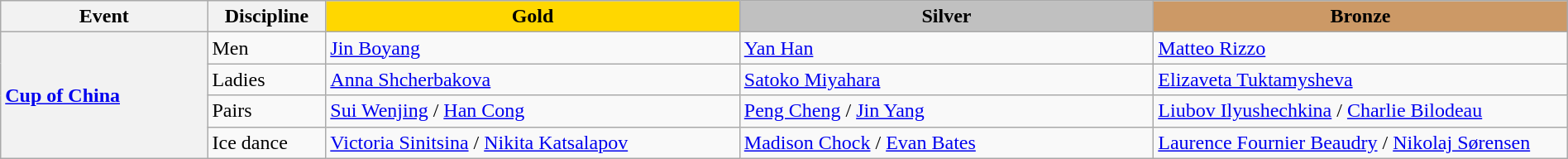<table class="wikitable unsortable" style="text-align:left; width:100%;">
<tr>
<th scope="col" style="width:10%">Event</th>
<th scope="col" style="width:5%">Discipline</th>
<td scope="col" style="text-align:center; width:20%; background:gold"><strong>Gold</strong></td>
<td scope="col" style="text-align:center; width:20%; background:silver"><strong>Silver</strong></td>
<td scope="col" style="text-align:center; width:20%; background:#c96"><strong>Bronze</strong></td>
</tr>
<tr>
<th scope="row" style="text-align:left" rowspan="4"> <a href='#'>Cup of China</a></th>
<td>Men</td>
<td> <a href='#'>Jin Boyang</a></td>
<td> <a href='#'>Yan Han</a></td>
<td> <a href='#'>Matteo Rizzo</a></td>
</tr>
<tr>
<td>Ladies</td>
<td> <a href='#'>Anna Shcherbakova</a></td>
<td> <a href='#'>Satoko Miyahara</a></td>
<td> <a href='#'>Elizaveta Tuktamysheva</a></td>
</tr>
<tr>
<td>Pairs</td>
<td> <a href='#'>Sui Wenjing</a> / <a href='#'>Han Cong</a></td>
<td> <a href='#'>Peng Cheng</a> / <a href='#'>Jin Yang</a></td>
<td> <a href='#'>Liubov Ilyushechkina</a> / <a href='#'>Charlie Bilodeau</a></td>
</tr>
<tr>
<td>Ice dance</td>
<td> <a href='#'>Victoria Sinitsina</a> / <a href='#'>Nikita Katsalapov</a></td>
<td> <a href='#'>Madison Chock</a> / <a href='#'>Evan Bates</a></td>
<td> <a href='#'>Laurence Fournier Beaudry</a> / <a href='#'>Nikolaj Sørensen</a></td>
</tr>
</table>
